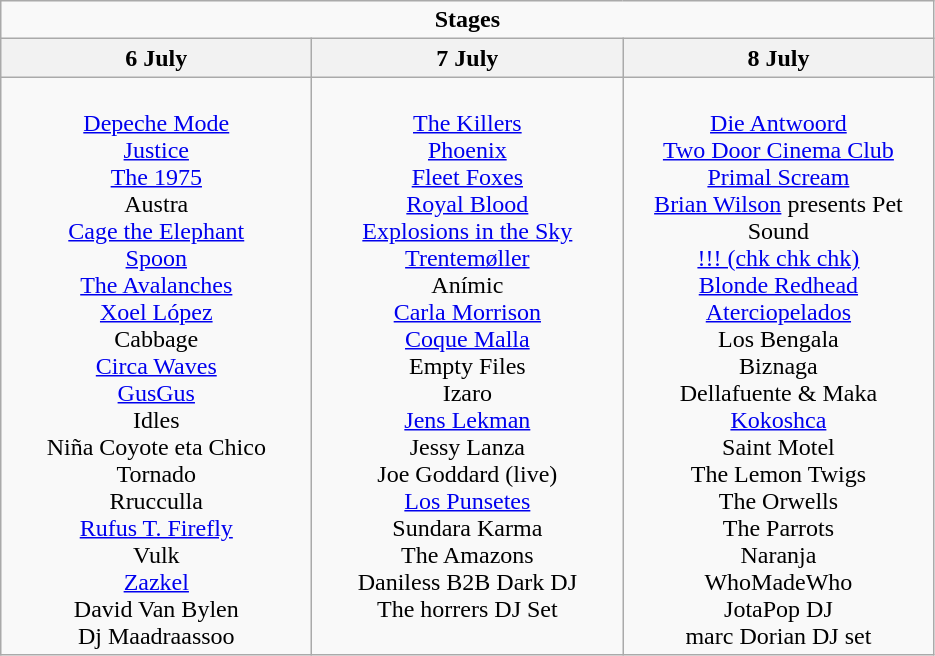<table class="wikitable">
<tr>
<td colspan="4" align="center"><strong>Stages</strong></td>
</tr>
<tr>
<th>6 July</th>
<th>7 July</th>
<th>8 July</th>
</tr>
<tr>
<td valign="top" align="center" width=200><br><a href='#'>Depeche Mode</a><br> <a href='#'>Justice</a><br> <a href='#'>The 1975</a><br> Austra<br> <a href='#'>Cage the Elephant</a><br> <a href='#'>Spoon</a><br> <a href='#'>The Avalanches</a><br> <a href='#'>Xoel López</a><br> Cabbage<br> <a href='#'>Circa Waves</a><br> <a href='#'>GusGus</a><br> Idles<br> Niña Coyote eta Chico Tornado<br> Rrucculla<br> <a href='#'>Rufus T. Firefly</a><br> Vulk<br> <a href='#'>Zazkel</a><br> David Van Bylen<br> Dj Maadraassoo</td>
<td valign="top" align="center" width=200><br><a href='#'>The Killers</a><br> <a href='#'>Phoenix</a><br> <a href='#'>Fleet Foxes</a><br> <a href='#'>Royal Blood</a><br> <a href='#'>Explosions in the Sky</a><br> <a href='#'>Trentemøller</a><br> Anímic<br> <a href='#'>Carla Morrison</a><br> <a href='#'>Coque Malla</a><br> Empty Files<br> Izaro<br> <a href='#'>Jens Lekman</a><br> Jessy Lanza<br> Joe Goddard (live)<br> <a href='#'>Los Punsetes</a><br> Sundara Karma<br> The Amazons<br> Daniless B2B Dark DJ<br> The horrers DJ Set</td>
<td valign="top" align="center" width=200><br><a href='#'>Die Antwoord</a><br> <a href='#'>Two Door Cinema Club</a><br> <a href='#'>Primal Scream</a><br> <a href='#'>Brian Wilson</a> presents Pet Sound<br> <a href='#'>!!! (chk chk chk)</a><br> <a href='#'>Blonde Redhead</a><br> <a href='#'>Aterciopelados</a><br> Los Bengala<br> Biznaga<br> Dellafuente & Maka<br> <a href='#'>Kokoshca</a><br> Saint Motel<br> The Lemon Twigs<br> The Orwells<br> The Parrots<br> Naranja<br> WhoMadeWho<br> JotaPop DJ<br> marc Dorian DJ set</td>
</tr>
</table>
